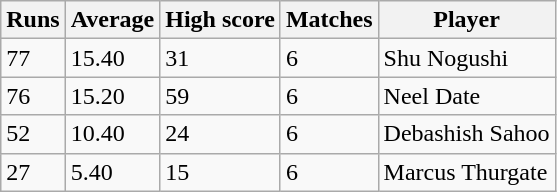<table class="wikitable">
<tr>
<th>Runs</th>
<th>Average</th>
<th>High score</th>
<th>Matches</th>
<th>Player</th>
</tr>
<tr>
<td>77</td>
<td>15.40</td>
<td>31</td>
<td>6</td>
<td>Shu Nogushi</td>
</tr>
<tr>
<td>76</td>
<td>15.20</td>
<td>59</td>
<td>6</td>
<td>Neel Date</td>
</tr>
<tr>
<td>52</td>
<td>10.40</td>
<td>24</td>
<td>6</td>
<td>Debashish Sahoo</td>
</tr>
<tr>
<td>27</td>
<td>5.40</td>
<td>15</td>
<td>6</td>
<td>Marcus Thurgate</td>
</tr>
</table>
